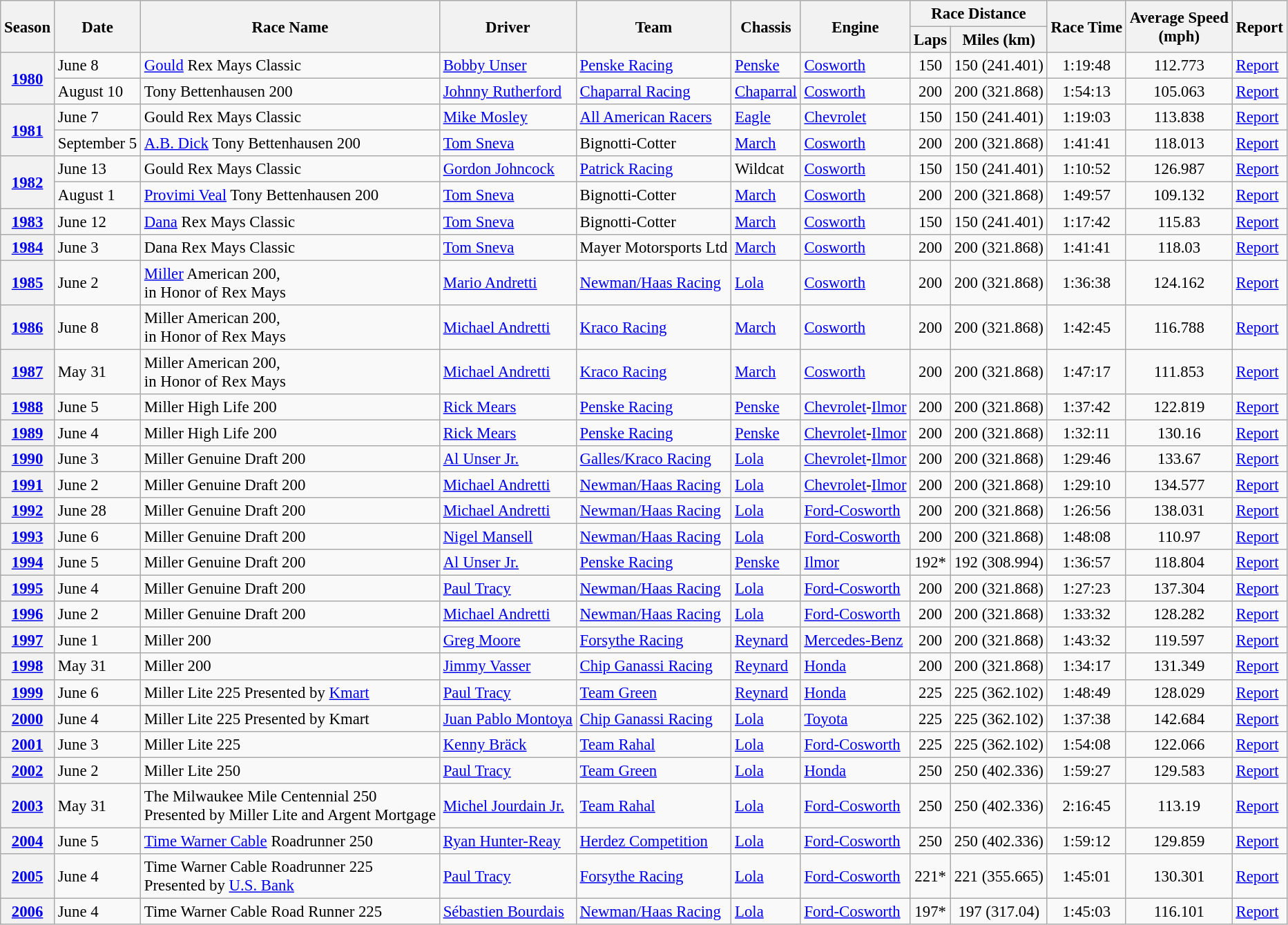<table class="wikitable" style="font-size: 95%;">
<tr>
<th rowspan="2">Season</th>
<th rowspan="2">Date</th>
<th rowspan="2">Race Name</th>
<th rowspan="2">Driver</th>
<th rowspan="2">Team</th>
<th rowspan="2">Chassis</th>
<th rowspan="2">Engine</th>
<th colspan="2">Race Distance</th>
<th rowspan="2">Race Time</th>
<th rowspan="2">Average Speed<br>(mph)</th>
<th rowspan="2">Report</th>
</tr>
<tr>
<th>Laps</th>
<th>Miles (km)</th>
</tr>
<tr>
<th rowspan=2><a href='#'>1980</a></th>
<td>June 8</td>
<td><a href='#'>Gould</a> Rex Mays Classic</td>
<td> <a href='#'>Bobby Unser</a></td>
<td><a href='#'>Penske Racing</a></td>
<td><a href='#'>Penske</a></td>
<td><a href='#'>Cosworth</a></td>
<td align="center">150</td>
<td align="center">150 (241.401)</td>
<td align="center">1:19:48</td>
<td align="center">112.773</td>
<td><a href='#'>Report</a></td>
</tr>
<tr>
<td>August 10</td>
<td>Tony Bettenhausen 200</td>
<td> <a href='#'>Johnny Rutherford</a></td>
<td><a href='#'>Chaparral Racing</a></td>
<td><a href='#'>Chaparral</a></td>
<td><a href='#'>Cosworth</a></td>
<td align="center">200</td>
<td align="center">200 (321.868)</td>
<td align="center">1:54:13</td>
<td align="center">105.063</td>
<td><a href='#'>Report</a></td>
</tr>
<tr>
<th rowspan=2><a href='#'>1981</a></th>
<td>June 7</td>
<td>Gould Rex Mays Classic</td>
<td> <a href='#'>Mike Mosley</a></td>
<td><a href='#'>All American Racers</a></td>
<td><a href='#'>Eagle</a></td>
<td><a href='#'>Chevrolet</a></td>
<td align="center">150</td>
<td align="center">150 (241.401)</td>
<td align="center">1:19:03</td>
<td align="center">113.838</td>
<td><a href='#'>Report</a></td>
</tr>
<tr>
<td>September 5</td>
<td><a href='#'>A.B. Dick</a> Tony Bettenhausen 200</td>
<td> <a href='#'>Tom Sneva</a></td>
<td>Bignotti-Cotter</td>
<td><a href='#'>March</a></td>
<td><a href='#'>Cosworth</a></td>
<td align="center">200</td>
<td align="center">200 (321.868)</td>
<td align="center">1:41:41</td>
<td align="center">118.013</td>
<td><a href='#'>Report</a></td>
</tr>
<tr>
<th rowspan=2><a href='#'>1982</a></th>
<td>June 13</td>
<td>Gould Rex Mays Classic</td>
<td> <a href='#'>Gordon Johncock</a></td>
<td><a href='#'>Patrick Racing</a></td>
<td>Wildcat</td>
<td><a href='#'>Cosworth</a></td>
<td align="center">150</td>
<td align="center">150 (241.401)</td>
<td align="center">1:10:52</td>
<td align="center">126.987</td>
<td><a href='#'>Report</a></td>
</tr>
<tr>
<td>August 1</td>
<td><a href='#'>Provimi Veal</a> Tony Bettenhausen 200</td>
<td> <a href='#'>Tom Sneva</a></td>
<td>Bignotti-Cotter</td>
<td><a href='#'>March</a></td>
<td><a href='#'>Cosworth</a></td>
<td align="center">200</td>
<td align="center">200 (321.868)</td>
<td align="center">1:49:57</td>
<td align="center">109.132</td>
<td><a href='#'>Report</a></td>
</tr>
<tr>
<th><a href='#'>1983</a></th>
<td>June 12</td>
<td><a href='#'>Dana</a> Rex Mays Classic</td>
<td> <a href='#'>Tom Sneva</a></td>
<td>Bignotti-Cotter</td>
<td><a href='#'>March</a></td>
<td><a href='#'>Cosworth</a></td>
<td align="center">150</td>
<td align="center">150 (241.401)</td>
<td align="center">1:17:42</td>
<td align="center">115.83</td>
<td><a href='#'>Report</a></td>
</tr>
<tr>
<th><a href='#'>1984</a></th>
<td>June 3</td>
<td>Dana Rex Mays Classic</td>
<td> <a href='#'>Tom Sneva</a></td>
<td>Mayer Motorsports Ltd</td>
<td><a href='#'>March</a></td>
<td><a href='#'>Cosworth</a></td>
<td align="center">200</td>
<td align="center">200 (321.868)</td>
<td align="center">1:41:41</td>
<td align="center">118.03</td>
<td><a href='#'>Report</a></td>
</tr>
<tr>
<th><a href='#'>1985</a></th>
<td>June 2</td>
<td><a href='#'>Miller</a> American 200,  <br>in Honor of Rex Mays</td>
<td> <a href='#'>Mario Andretti</a></td>
<td><a href='#'>Newman/Haas Racing</a></td>
<td><a href='#'>Lola</a></td>
<td><a href='#'>Cosworth</a></td>
<td align="center">200</td>
<td align="center">200 (321.868)</td>
<td align="center">1:36:38</td>
<td align="center">124.162</td>
<td><a href='#'>Report</a></td>
</tr>
<tr>
<th><a href='#'>1986</a></th>
<td>June 8</td>
<td>Miller American 200,  <br>in Honor of Rex Mays</td>
<td> <a href='#'>Michael Andretti</a></td>
<td><a href='#'>Kraco Racing</a></td>
<td><a href='#'>March</a></td>
<td><a href='#'>Cosworth</a></td>
<td align="center">200</td>
<td align="center">200 (321.868)</td>
<td align="center">1:42:45</td>
<td align="center">116.788</td>
<td><a href='#'>Report</a></td>
</tr>
<tr>
<th><a href='#'>1987</a></th>
<td>May 31</td>
<td>Miller American 200,  <br>in Honor of Rex Mays</td>
<td> <a href='#'>Michael Andretti</a></td>
<td><a href='#'>Kraco Racing</a></td>
<td><a href='#'>March</a></td>
<td><a href='#'>Cosworth</a></td>
<td align="center">200</td>
<td align="center">200 (321.868)</td>
<td align="center">1:47:17</td>
<td align="center">111.853</td>
<td><a href='#'>Report</a></td>
</tr>
<tr>
<th><a href='#'>1988</a></th>
<td>June 5</td>
<td>Miller High Life 200</td>
<td> <a href='#'>Rick Mears</a></td>
<td><a href='#'>Penske Racing</a></td>
<td><a href='#'>Penske</a></td>
<td><a href='#'>Chevrolet</a>-<a href='#'>Ilmor</a></td>
<td align="center">200</td>
<td align="center">200 (321.868)</td>
<td align="center">1:37:42</td>
<td align="center">122.819</td>
<td><a href='#'>Report</a></td>
</tr>
<tr>
<th><a href='#'>1989</a></th>
<td>June 4</td>
<td>Miller High Life 200</td>
<td> <a href='#'>Rick Mears</a></td>
<td><a href='#'>Penske Racing</a></td>
<td><a href='#'>Penske</a></td>
<td><a href='#'>Chevrolet</a>-<a href='#'>Ilmor</a></td>
<td align="center">200</td>
<td align="center">200 (321.868)</td>
<td align="center">1:32:11</td>
<td align="center">130.16</td>
<td><a href='#'>Report</a></td>
</tr>
<tr>
<th><a href='#'>1990</a></th>
<td>June 3</td>
<td>Miller Genuine Draft 200</td>
<td> <a href='#'>Al Unser Jr.</a></td>
<td><a href='#'>Galles/Kraco Racing</a></td>
<td><a href='#'>Lola</a></td>
<td><a href='#'>Chevrolet</a>-<a href='#'>Ilmor</a></td>
<td align="center">200</td>
<td align="center">200 (321.868)</td>
<td align="center">1:29:46</td>
<td align="center">133.67</td>
<td><a href='#'>Report</a></td>
</tr>
<tr>
<th><a href='#'>1991</a></th>
<td>June 2</td>
<td>Miller Genuine Draft 200</td>
<td> <a href='#'>Michael Andretti</a></td>
<td><a href='#'>Newman/Haas Racing</a></td>
<td><a href='#'>Lola</a></td>
<td><a href='#'>Chevrolet</a>-<a href='#'>Ilmor</a></td>
<td align="center">200</td>
<td align="center">200 (321.868)</td>
<td align="center">1:29:10</td>
<td align="center">134.577</td>
<td><a href='#'>Report</a></td>
</tr>
<tr>
<th><a href='#'>1992</a></th>
<td>June 28</td>
<td>Miller Genuine Draft 200</td>
<td> <a href='#'>Michael Andretti</a></td>
<td><a href='#'>Newman/Haas Racing</a></td>
<td><a href='#'>Lola</a></td>
<td><a href='#'>Ford-Cosworth</a></td>
<td align="center">200</td>
<td align="center">200 (321.868)</td>
<td align="center">1:26:56</td>
<td align="center">138.031</td>
<td><a href='#'>Report</a></td>
</tr>
<tr>
<th><a href='#'>1993</a></th>
<td>June 6</td>
<td>Miller Genuine Draft 200</td>
<td> <a href='#'>Nigel Mansell</a></td>
<td><a href='#'>Newman/Haas Racing</a></td>
<td><a href='#'>Lola</a></td>
<td><a href='#'>Ford-Cosworth</a></td>
<td align="center">200</td>
<td align="center">200 (321.868)</td>
<td align="center">1:48:08</td>
<td align="center">110.97</td>
<td><a href='#'>Report</a></td>
</tr>
<tr>
<th><a href='#'>1994</a></th>
<td>June 5</td>
<td>Miller Genuine Draft 200</td>
<td> <a href='#'>Al Unser Jr.</a></td>
<td><a href='#'>Penske Racing</a></td>
<td><a href='#'>Penske</a></td>
<td><a href='#'>Ilmor</a></td>
<td align="center">192*</td>
<td align="center">192 (308.994)</td>
<td align="center">1:36:57</td>
<td align="center">118.804</td>
<td><a href='#'>Report</a></td>
</tr>
<tr>
<th><a href='#'>1995</a></th>
<td>June 4</td>
<td>Miller Genuine Draft 200</td>
<td> <a href='#'>Paul Tracy</a></td>
<td><a href='#'>Newman/Haas Racing</a></td>
<td><a href='#'>Lola</a></td>
<td><a href='#'>Ford-Cosworth</a></td>
<td align="center">200</td>
<td align="center">200 (321.868)</td>
<td align="center">1:27:23</td>
<td align="center">137.304</td>
<td><a href='#'>Report</a></td>
</tr>
<tr>
<th><a href='#'>1996</a></th>
<td>June 2</td>
<td>Miller Genuine Draft 200</td>
<td> <a href='#'>Michael Andretti</a></td>
<td><a href='#'>Newman/Haas Racing</a></td>
<td><a href='#'>Lola</a></td>
<td><a href='#'>Ford-Cosworth</a></td>
<td align="center">200</td>
<td align="center">200 (321.868)</td>
<td align="center">1:33:32</td>
<td align="center">128.282</td>
<td><a href='#'>Report</a></td>
</tr>
<tr>
<th><a href='#'>1997</a></th>
<td>June 1</td>
<td>Miller 200</td>
<td> <a href='#'>Greg Moore</a></td>
<td><a href='#'>Forsythe Racing</a></td>
<td><a href='#'>Reynard</a></td>
<td><a href='#'>Mercedes-Benz</a></td>
<td align="center">200</td>
<td align="center">200 (321.868)</td>
<td align="center">1:43:32</td>
<td align="center">119.597</td>
<td><a href='#'>Report</a></td>
</tr>
<tr>
<th><a href='#'>1998</a></th>
<td>May 31</td>
<td>Miller 200</td>
<td> <a href='#'>Jimmy Vasser</a></td>
<td><a href='#'>Chip Ganassi Racing</a></td>
<td><a href='#'>Reynard</a></td>
<td><a href='#'>Honda</a></td>
<td align="center">200</td>
<td align="center">200 (321.868)</td>
<td align="center">1:34:17</td>
<td align="center">131.349</td>
<td><a href='#'>Report</a></td>
</tr>
<tr>
<th><a href='#'>1999</a></th>
<td>June 6</td>
<td>Miller Lite 225 Presented by <a href='#'>Kmart</a></td>
<td> <a href='#'>Paul Tracy</a></td>
<td><a href='#'>Team Green</a></td>
<td><a href='#'>Reynard</a></td>
<td><a href='#'>Honda</a></td>
<td align="center">225</td>
<td align="center">225 (362.102)</td>
<td align="center">1:48:49</td>
<td align="center">128.029</td>
<td><a href='#'>Report</a></td>
</tr>
<tr>
<th><a href='#'>2000</a></th>
<td>June 4</td>
<td>Miller Lite 225 Presented by Kmart</td>
<td> <a href='#'>Juan Pablo Montoya</a></td>
<td><a href='#'>Chip Ganassi Racing</a></td>
<td><a href='#'>Lola</a></td>
<td><a href='#'>Toyota</a></td>
<td align="center">225</td>
<td align="center">225 (362.102)</td>
<td align="center">1:37:38</td>
<td align="center">142.684</td>
<td><a href='#'>Report</a></td>
</tr>
<tr>
<th><a href='#'>2001</a></th>
<td>June 3</td>
<td>Miller Lite 225</td>
<td> <a href='#'>Kenny Bräck</a></td>
<td><a href='#'>Team Rahal</a></td>
<td><a href='#'>Lola</a></td>
<td><a href='#'>Ford-Cosworth</a></td>
<td align="center">225</td>
<td align="center">225 (362.102)</td>
<td align="center">1:54:08</td>
<td align="center">122.066</td>
<td><a href='#'>Report</a></td>
</tr>
<tr>
<th><a href='#'>2002</a></th>
<td>June 2</td>
<td>Miller Lite 250</td>
<td> <a href='#'>Paul Tracy</a></td>
<td><a href='#'>Team Green</a></td>
<td><a href='#'>Lola</a></td>
<td><a href='#'>Honda</a></td>
<td align="center">250</td>
<td align="center">250 (402.336)</td>
<td align="center">1:59:27</td>
<td align="center">129.583</td>
<td><a href='#'>Report</a></td>
</tr>
<tr>
<th><a href='#'>2003</a></th>
<td>May 31</td>
<td>The Milwaukee Mile Centennial 250  <br>Presented by Miller Lite and Argent Mortgage</td>
<td> <a href='#'>Michel Jourdain Jr.</a></td>
<td><a href='#'>Team Rahal</a></td>
<td><a href='#'>Lola</a></td>
<td><a href='#'>Ford-Cosworth</a></td>
<td align="center">250</td>
<td align="center">250 (402.336)</td>
<td align="center">2:16:45</td>
<td align="center">113.19</td>
<td><a href='#'>Report</a></td>
</tr>
<tr>
<th><a href='#'>2004</a></th>
<td>June 5</td>
<td><a href='#'>Time Warner Cable</a> Roadrunner 250</td>
<td> <a href='#'>Ryan Hunter-Reay</a></td>
<td><a href='#'>Herdez Competition</a></td>
<td><a href='#'>Lola</a></td>
<td><a href='#'>Ford-Cosworth</a></td>
<td align="center">250</td>
<td align="center">250 (402.336)</td>
<td align="center">1:59:12</td>
<td align="center">129.859</td>
<td><a href='#'>Report</a></td>
</tr>
<tr>
<th><a href='#'>2005</a></th>
<td>June 4</td>
<td>Time Warner Cable Roadrunner 225 <br>Presented by <a href='#'>U.S. Bank</a></td>
<td> <a href='#'>Paul Tracy</a></td>
<td><a href='#'>Forsythe Racing</a></td>
<td><a href='#'>Lola</a></td>
<td><a href='#'>Ford-Cosworth</a></td>
<td align="center">221*</td>
<td align="center">221 (355.665)</td>
<td align="center">1:45:01</td>
<td align="center">130.301</td>
<td><a href='#'>Report</a></td>
</tr>
<tr>
<th><a href='#'>2006</a></th>
<td>June 4</td>
<td>Time Warner Cable Road Runner 225</td>
<td> <a href='#'>Sébastien Bourdais</a></td>
<td><a href='#'>Newman/Haas Racing</a></td>
<td><a href='#'>Lola</a></td>
<td><a href='#'>Ford-Cosworth</a></td>
<td align="center">197*</td>
<td align="center">197 (317.04)</td>
<td align="center">1:45:03</td>
<td align="center">116.101</td>
<td><a href='#'>Report</a></td>
</tr>
</table>
